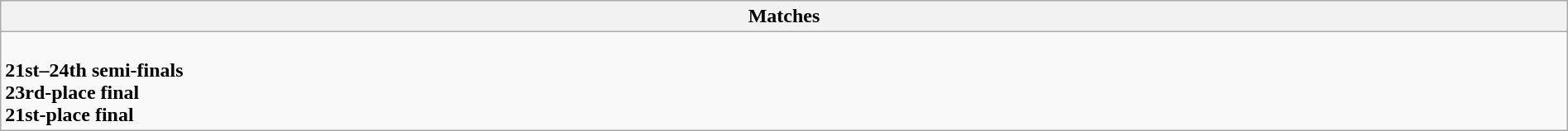<table class="wikitable collapsible expanded" style="width:100%;">
<tr>
<th>Matches</th>
</tr>
<tr>
<td><br><strong>21st–24th semi-finals</strong>

<br><strong>23rd-place final</strong>
<br><strong>21st-place final</strong>
</td>
</tr>
</table>
